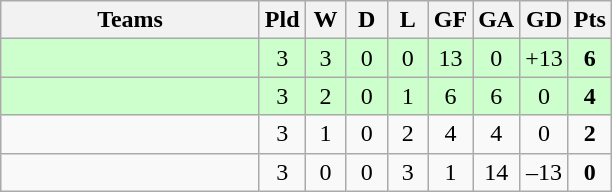<table class="wikitable" style="text-align: center;">
<tr>
<th width=165>Teams</th>
<th width=20>Pld</th>
<th width=20>W</th>
<th width=20>D</th>
<th width=20>L</th>
<th width=20>GF</th>
<th width=20>GA</th>
<th width=20>GD</th>
<th width=20>Pts</th>
</tr>
<tr align=center style="background:#ccffcc;">
<td style="text-align:left;"></td>
<td>3</td>
<td>3</td>
<td>0</td>
<td>0</td>
<td>13</td>
<td>0</td>
<td>+13</td>
<td><strong>6</strong></td>
</tr>
<tr align=center style="background:#ccffcc;">
<td style="text-align:left;"></td>
<td>3</td>
<td>2</td>
<td>0</td>
<td>1</td>
<td>6</td>
<td>6</td>
<td>0</td>
<td><strong>4</strong></td>
</tr>
<tr align=center>
<td style="text-align:left;"></td>
<td>3</td>
<td>1</td>
<td>0</td>
<td>2</td>
<td>4</td>
<td>4</td>
<td>0</td>
<td><strong>2</strong></td>
</tr>
<tr align=center>
<td style="text-align:left;"></td>
<td>3</td>
<td>0</td>
<td>0</td>
<td>3</td>
<td>1</td>
<td>14</td>
<td>–13</td>
<td><strong>0</strong></td>
</tr>
</table>
